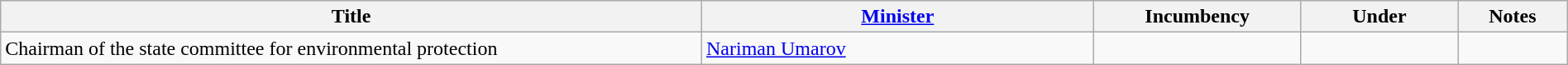<table class="wikitable" style="width:100%;">
<tr>
<th>Title</th>
<th style="width:25%;"><a href='#'>Minister</a></th>
<th style="width:160px;">Incumbency</th>
<th style="width:10%;">Under</th>
<th style="width:7%;">Notes</th>
</tr>
<tr>
<td>Chairman of the state committee for environmental protection</td>
<td><a href='#'>Nariman Umarov</a></td>
<td></td>
<td></td>
<td></td>
</tr>
</table>
